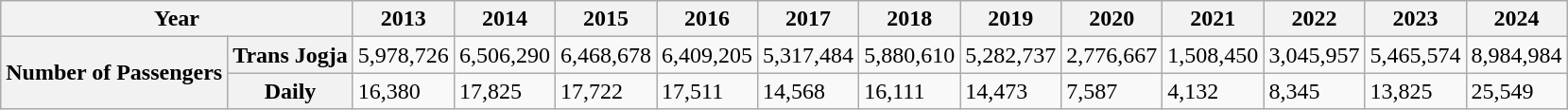<table class="wikitable">
<tr>
<th colspan="2">Year</th>
<th>2013</th>
<th>2014</th>
<th>2015</th>
<th>2016</th>
<th>2017</th>
<th>2018</th>
<th>2019</th>
<th>2020</th>
<th>2021</th>
<th>2022</th>
<th>2023</th>
<th>2024</th>
</tr>
<tr>
<th rowspan="2">Number of Passengers</th>
<th>Trans Jogja</th>
<td>5,978,726</td>
<td>6,506,290</td>
<td>6,468,678</td>
<td>6,409,205</td>
<td>5,317,484</td>
<td>5,880,610</td>
<td>5,282,737</td>
<td>2,776,667</td>
<td>1,508,450</td>
<td>3,045,957</td>
<td>5,465,574</td>
<td>8,984,984</td>
</tr>
<tr>
<th>Daily</th>
<td>16,380</td>
<td>17,825</td>
<td>17,722</td>
<td>17,511</td>
<td>14,568</td>
<td>16,111</td>
<td>14,473</td>
<td>7,587</td>
<td>4,132</td>
<td>8,345</td>
<td>13,825</td>
<td>25,549</td>
</tr>
</table>
